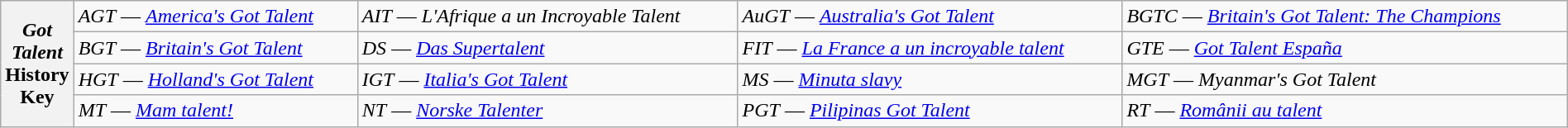<table class="wikitable" style="width:100%;">
<tr>
<th rowspan="4" style="width:4%;"><em>Got Talent</em> History Key</th>
<td><em>AGT</em> — <em><a href='#'>America's Got Talent</a></em></td>
<td><em>AIT</em> — <em>L'Afrique a un Incroyable Talent</em></td>
<td><em>AuGT</em> — <em><a href='#'>Australia's Got Talent</a></em></td>
<td><em>BGTC</em> — <em><a href='#'>Britain's Got Talent: The Champions</a></em></td>
</tr>
<tr>
<td><em>BGT</em> — <em><a href='#'>Britain's Got Talent</a></em></td>
<td><em>DS</em> — <em><a href='#'>Das Supertalent</a></em></td>
<td><em>FIT</em> — <em><a href='#'>La France a un incroyable talent</a></em></td>
<td><em>GTE</em> — <em><a href='#'>Got Talent España</a></em></td>
</tr>
<tr>
<td><em>HGT</em> — <em><a href='#'>Holland's Got Talent</a></em></td>
<td><em>IGT</em> — <em><a href='#'>Italia's Got Talent</a></em></td>
<td><em>MS</em> — <em><a href='#'>Minuta slavy</a></em></td>
<td><em>MGT</em> — <em>Myanmar's Got Talent</em></td>
</tr>
<tr>
<td><em>MT</em> — <em><a href='#'>Mam talent!</a></em></td>
<td><em>NT</em> — <em><a href='#'>Norske Talenter</a></em></td>
<td><em>PGT</em> — <em><a href='#'>Pilipinas Got Talent</a></em></td>
<td><em>RT</em> — <em><a href='#'>Românii au talent</a></em></td>
</tr>
</table>
